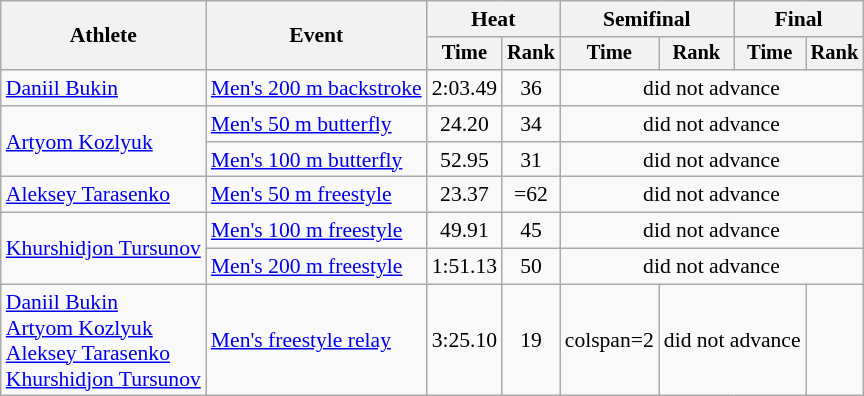<table class=wikitable style="font-size:90%">
<tr>
<th rowspan="2">Athlete</th>
<th rowspan="2">Event</th>
<th colspan="2">Heat</th>
<th colspan="2">Semifinal</th>
<th colspan="2">Final</th>
</tr>
<tr style="font-size:95%">
<th>Time</th>
<th>Rank</th>
<th>Time</th>
<th>Rank</th>
<th>Time</th>
<th>Rank</th>
</tr>
<tr align=center>
<td align=left><a href='#'>Daniil Bukin</a></td>
<td align=left><a href='#'>Men's 200 m backstroke</a></td>
<td>2:03.49</td>
<td>36</td>
<td colspan=4>did not advance</td>
</tr>
<tr align=center>
<td align=left rowspan=2><a href='#'>Artyom Kozlyuk</a></td>
<td align=left><a href='#'>Men's 50 m butterfly</a></td>
<td>24.20</td>
<td>34</td>
<td colspan=4>did not advance</td>
</tr>
<tr align=center>
<td align=left><a href='#'>Men's 100 m butterfly</a></td>
<td>52.95</td>
<td>31</td>
<td colspan=4>did not advance</td>
</tr>
<tr align=center>
<td align=left><a href='#'>Aleksey Tarasenko</a></td>
<td align=left><a href='#'>Men's 50 m freestyle</a></td>
<td>23.37</td>
<td>=62</td>
<td colspan=4>did not advance</td>
</tr>
<tr align=center>
<td align=left rowspan=2><a href='#'>Khurshidjon Tursunov</a></td>
<td align=left><a href='#'>Men's 100 m freestyle</a></td>
<td>49.91</td>
<td>45</td>
<td colspan=4>did not advance</td>
</tr>
<tr align=center>
<td align=left><a href='#'>Men's 200 m freestyle</a></td>
<td>1:51.13</td>
<td>50</td>
<td colspan=4>did not advance</td>
</tr>
<tr align=center>
<td align=left><a href='#'>Daniil Bukin</a><br><a href='#'>Artyom Kozlyuk</a><br><a href='#'>Aleksey Tarasenko</a><br><a href='#'>Khurshidjon Tursunov</a></td>
<td align=left><a href='#'>Men's  freestyle relay</a></td>
<td>3:25.10</td>
<td>19</td>
<td>colspan=2 </td>
<td colspan=2>did not advance</td>
</tr>
</table>
